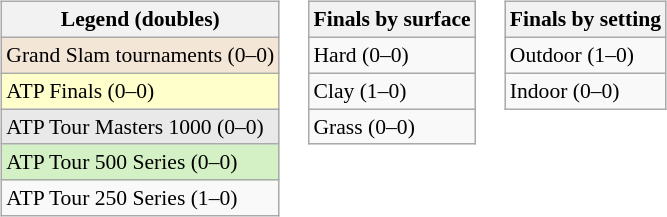<table>
<tr valign=top>
<td><br><table class="wikitable" style=font-size:90%>
<tr>
<th>Legend (doubles)</th>
</tr>
<tr style=background:#f3e6d7>
<td>Grand Slam tournaments (0–0)</td>
</tr>
<tr style=background:#ffffcc>
<td>ATP Finals (0–0)</td>
</tr>
<tr style=background:#e9e9e9>
<td>ATP Tour Masters 1000 (0–0)</td>
</tr>
<tr style=background:#d4f1c5>
<td>ATP Tour 500 Series (0–0)</td>
</tr>
<tr>
<td>ATP Tour 250 Series (1–0)</td>
</tr>
</table>
</td>
<td><br><table class="wikitable" style=font-size:90%>
<tr>
<th>Finals by surface</th>
</tr>
<tr>
<td>Hard (0–0)</td>
</tr>
<tr>
<td>Clay (1–0)</td>
</tr>
<tr>
<td>Grass (0–0)</td>
</tr>
</table>
</td>
<td><br><table class="wikitable" style=font-size:90%>
<tr>
<th>Finals by setting</th>
</tr>
<tr>
<td>Outdoor (1–0)</td>
</tr>
<tr>
<td>Indoor (0–0)</td>
</tr>
</table>
</td>
</tr>
</table>
